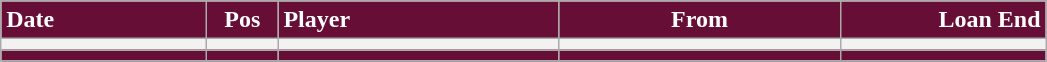<table class="wikitable">
<tr>
<th style="background:#670E36; color:#ffffff; text-align:left; width:130px">Date</th>
<th style="background:#670E36; color:#ffffff; text-align:center; width:40px">Pos</th>
<th style="background:#670E36; color:#ffffff; text-align:left; width:180px">Player</th>
<th style="background:#670E36; color:#ffffff; text-align:center; width:180px">From</th>
<th style="background:#670E36; color:#ffffff; text-align:right; width:130px">Loan End</th>
</tr>
<tr>
<th></th>
<th></th>
<th></th>
<th></th>
<th></th>
</tr>
<tr>
<th style="background:#670E36;"></th>
<th style="background:#670E36;"></th>
<th style="background:#670E36;"></th>
<th style="background:#670E36;"></th>
<th style="background:#670E36;"></th>
</tr>
</table>
